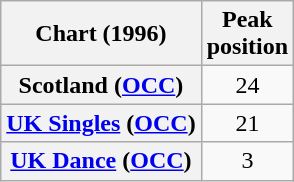<table class="wikitable sortable plainrowheaders" style="text-align:center;">
<tr>
<th scope="col">Chart (1996)</th>
<th scope="col">Peak<br>position</th>
</tr>
<tr>
<th scope="row">Scotland (<a href='#'>OCC</a>)</th>
<td>24</td>
</tr>
<tr>
<th scope="row"><a href='#'>UK Singles</a> (<a href='#'>OCC</a>)</th>
<td>21</td>
</tr>
<tr>
<th scope="row"><a href='#'>UK Dance</a> (<a href='#'>OCC</a>)</th>
<td>3</td>
</tr>
</table>
